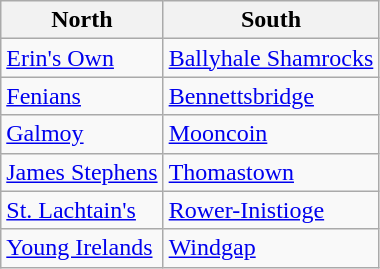<table class="wikitable">
<tr>
<th><strong>North</strong></th>
<th><strong>South</strong></th>
</tr>
<tr>
<td><a href='#'>Erin's Own</a></td>
<td><a href='#'>Ballyhale Shamrocks</a></td>
</tr>
<tr>
<td><a href='#'>Fenians</a></td>
<td><a href='#'>Bennettsbridge</a></td>
</tr>
<tr>
<td><a href='#'>Galmoy</a></td>
<td><a href='#'>Mooncoin</a></td>
</tr>
<tr>
<td><a href='#'>James Stephens</a></td>
<td><a href='#'>Thomastown</a></td>
</tr>
<tr>
<td><a href='#'>St. Lachtain's</a></td>
<td><a href='#'>Rower-Inistioge</a></td>
</tr>
<tr>
<td><a href='#'>Young Irelands</a></td>
<td><a href='#'>Windgap</a></td>
</tr>
</table>
